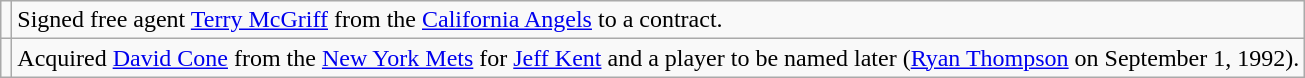<table class="wikitable">
<tr>
<td></td>
<td>Signed free agent <a href='#'>Terry McGriff</a> from the <a href='#'>California Angels</a> to a contract.</td>
</tr>
<tr>
<td></td>
<td>Acquired <a href='#'>David Cone</a> from the <a href='#'>New York Mets</a> for <a href='#'>Jeff Kent</a> and a player to be named later (<a href='#'>Ryan Thompson</a> on September 1, 1992).</td>
</tr>
</table>
